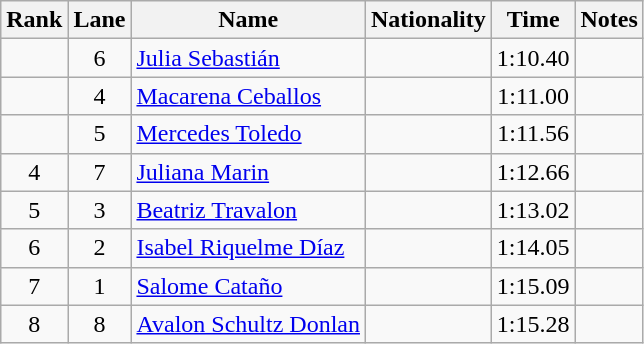<table class="wikitable sortable" style="text-align:center">
<tr>
<th>Rank</th>
<th>Lane</th>
<th>Name</th>
<th>Nationality</th>
<th>Time</th>
<th>Notes</th>
</tr>
<tr>
<td></td>
<td>6</td>
<td align=left><a href='#'>Julia Sebastián</a></td>
<td align=left></td>
<td>1:10.40</td>
<td></td>
</tr>
<tr>
<td></td>
<td>4</td>
<td align=left><a href='#'>Macarena Ceballos</a></td>
<td align=left></td>
<td>1:11.00</td>
<td></td>
</tr>
<tr>
<td></td>
<td>5</td>
<td align=left><a href='#'>Mercedes Toledo</a></td>
<td align=left></td>
<td>1:11.56</td>
<td></td>
</tr>
<tr>
<td>4</td>
<td>7</td>
<td align=left><a href='#'>Juliana Marin</a></td>
<td align=left></td>
<td>1:12.66</td>
<td></td>
</tr>
<tr>
<td>5</td>
<td>3</td>
<td align=left><a href='#'>Beatriz Travalon</a></td>
<td align=left></td>
<td>1:13.02</td>
<td></td>
</tr>
<tr>
<td>6</td>
<td>2</td>
<td align=left><a href='#'>Isabel Riquelme Díaz</a></td>
<td align=left></td>
<td>1:14.05</td>
<td></td>
</tr>
<tr>
<td>7</td>
<td>1</td>
<td align=left><a href='#'>Salome Cataño</a></td>
<td align=left></td>
<td>1:15.09</td>
<td></td>
</tr>
<tr>
<td>8</td>
<td>8</td>
<td align=left><a href='#'>Avalon Schultz Donlan</a></td>
<td align=left></td>
<td>1:15.28</td>
<td></td>
</tr>
</table>
